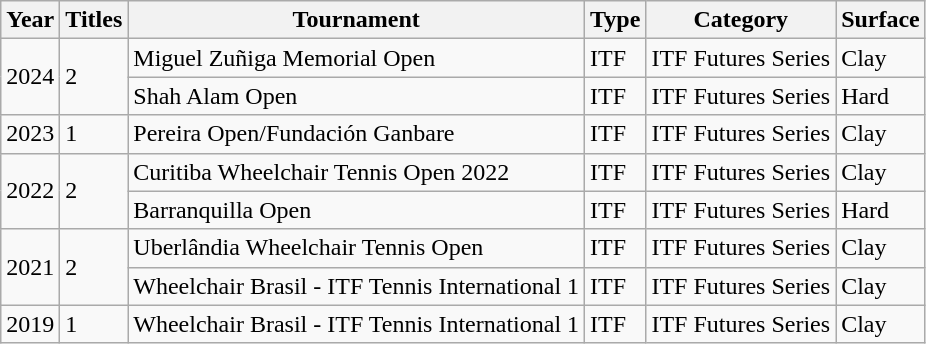<table class="wikitable">
<tr>
<th>Year</th>
<th>Titles</th>
<th>Tournament</th>
<th>Type</th>
<th>Category</th>
<th>Surface</th>
</tr>
<tr>
<td rowspan="2">2024</td>
<td rowspan="2">2</td>
<td>Miguel Zuñiga Memorial Open</td>
<td>ITF</td>
<td>ITF Futures Series</td>
<td>Clay</td>
</tr>
<tr>
<td>Shah Alam Open</td>
<td>ITF</td>
<td>ITF Futures Series</td>
<td>Hard</td>
</tr>
<tr>
<td>2023</td>
<td>1</td>
<td>Pereira Open/Fundación Ganbare</td>
<td>ITF</td>
<td>ITF Futures Series</td>
<td>Clay</td>
</tr>
<tr>
<td rowspan="2">2022</td>
<td rowspan="2">2</td>
<td>Curitiba Wheelchair Tennis Open 2022</td>
<td>ITF</td>
<td>ITF Futures Series</td>
<td>Clay</td>
</tr>
<tr>
<td>Barranquilla Open</td>
<td>ITF</td>
<td>ITF Futures Series</td>
<td>Hard</td>
</tr>
<tr>
<td rowspan="2">2021</td>
<td rowspan="2">2</td>
<td>Uberlândia Wheelchair Tennis Open</td>
<td>ITF</td>
<td>ITF Futures Series</td>
<td>Clay</td>
</tr>
<tr>
<td>Wheelchair Brasil - ITF Tennis International 1</td>
<td>ITF</td>
<td>ITF Futures Series</td>
<td>Clay</td>
</tr>
<tr>
<td>2019</td>
<td>1</td>
<td>Wheelchair Brasil - ITF Tennis International 1</td>
<td>ITF</td>
<td>ITF Futures Series</td>
<td>Clay</td>
</tr>
</table>
